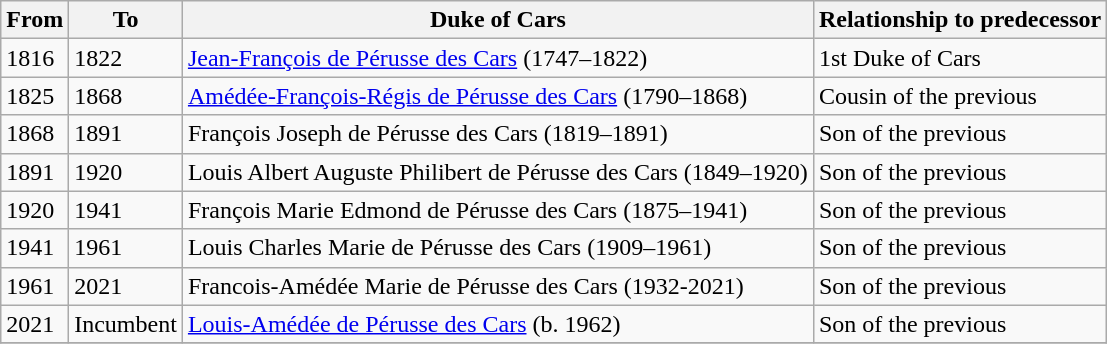<table class="wikitable">
<tr>
<th>From</th>
<th>To</th>
<th>Duke of Cars</th>
<th>Relationship to predecessor</th>
</tr>
<tr>
<td>1816</td>
<td>1822</td>
<td><a href='#'>Jean-François de Pérusse des Cars</a> (1747–1822)</td>
<td>1st Duke of Cars</td>
</tr>
<tr>
<td>1825</td>
<td>1868</td>
<td><a href='#'>Amédée-François-Régis de Pérusse des Cars</a> (1790–1868)</td>
<td>Cousin of the previous</td>
</tr>
<tr>
<td>1868</td>
<td>1891</td>
<td>François Joseph de Pérusse des Cars (1819–1891)</td>
<td>Son of the previous</td>
</tr>
<tr>
<td>1891</td>
<td>1920</td>
<td>Louis Albert Auguste Philibert de Pérusse des Cars (1849–1920)</td>
<td>Son of the previous</td>
</tr>
<tr>
<td>1920</td>
<td>1941</td>
<td>François Marie Edmond de Pérusse des Cars (1875–1941)</td>
<td>Son of the previous</td>
</tr>
<tr>
<td>1941</td>
<td>1961</td>
<td>Louis Charles Marie de Pérusse des Cars (1909–1961)</td>
<td>Son of the previous</td>
</tr>
<tr>
<td>1961</td>
<td>2021</td>
<td>Francois-Amédée Marie de Pérusse des Cars (1932-2021)</td>
<td>Son of the previous</td>
</tr>
<tr>
<td>2021</td>
<td>Incumbent</td>
<td><a href='#'>Louis-Amédée de Pérusse des Cars</a> (b. 1962)</td>
<td>Son of the previous</td>
</tr>
<tr>
</tr>
</table>
